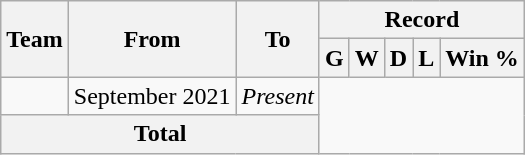<table class="wikitable" style="text-align: center">
<tr>
<th rowspan="2">Team</th>
<th rowspan="2">From</th>
<th rowspan="2">To</th>
<th colspan="5">Record</th>
</tr>
<tr>
<th>G</th>
<th>W</th>
<th>D</th>
<th>L</th>
<th>Win %</th>
</tr>
<tr>
<td align=left></td>
<td align=left>September 2021</td>
<td align=left><em>Present</em><br></td>
</tr>
<tr>
<th colspan="3">Total<br></th>
</tr>
</table>
